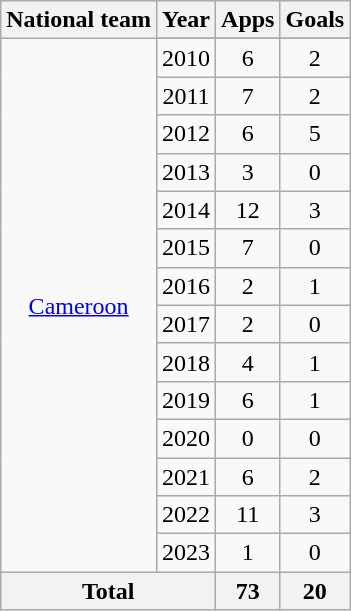<table class="wikitable" style="text-align: center">
<tr>
<th>National team</th>
<th>Year</th>
<th>Apps</th>
<th>Goals</th>
</tr>
<tr>
<td rowspan="15"><a href='#'>Cameroon</a></td>
</tr>
<tr>
<td>2010</td>
<td>6</td>
<td>2</td>
</tr>
<tr>
<td>2011</td>
<td>7</td>
<td>2</td>
</tr>
<tr>
<td>2012</td>
<td>6</td>
<td>5</td>
</tr>
<tr>
<td>2013</td>
<td>3</td>
<td>0</td>
</tr>
<tr>
<td>2014</td>
<td>12</td>
<td>3</td>
</tr>
<tr>
<td>2015</td>
<td>7</td>
<td>0</td>
</tr>
<tr>
<td>2016</td>
<td>2</td>
<td>1</td>
</tr>
<tr>
<td>2017</td>
<td>2</td>
<td>0</td>
</tr>
<tr>
<td>2018</td>
<td>4</td>
<td>1</td>
</tr>
<tr>
<td>2019</td>
<td>6</td>
<td>1</td>
</tr>
<tr>
<td>2020</td>
<td>0</td>
<td>0</td>
</tr>
<tr>
<td>2021</td>
<td>6</td>
<td>2</td>
</tr>
<tr>
<td>2022</td>
<td>11</td>
<td>3</td>
</tr>
<tr>
<td>2023</td>
<td>1</td>
<td>0</td>
</tr>
<tr>
<th colspan="2">Total</th>
<th>73</th>
<th>20</th>
</tr>
</table>
